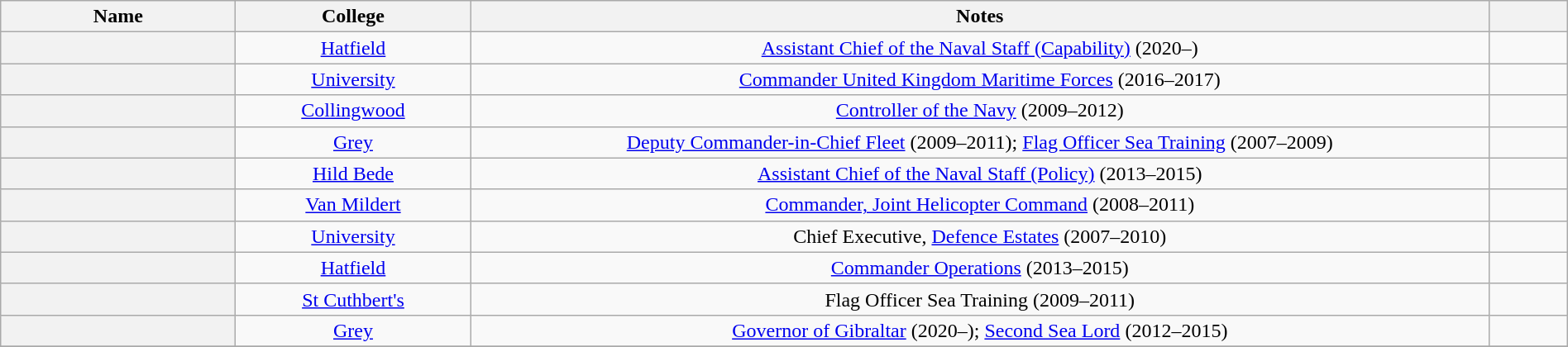<table class="wikitable sortable" style="width:100%">
<tr>
<th width="15%">Name</th>
<th width="15%">College</th>
<th width="65%">Notes</th>
<th width="5%"></th>
</tr>
<tr valign="top">
<th scope=row></th>
<td align="center"><a href='#'>Hatfield</a></td>
<td align="center"><a href='#'>Assistant Chief of the Naval Staff (Capability)</a> (2020–)</td>
<td align="center"></td>
</tr>
<tr valign="top">
<th scope=row></th>
<td align="center"><a href='#'>University</a></td>
<td align="center"><a href='#'>Commander United Kingdom Maritime Forces</a> (2016–2017)</td>
<td align="center"></td>
</tr>
<tr valign="top">
<th scope=row></th>
<td align="center"><a href='#'>Collingwood</a></td>
<td align="center"><a href='#'>Controller of the Navy</a> (2009–2012)</td>
<td align="center"></td>
</tr>
<tr valign="top">
<th scope=row></th>
<td align="center"><a href='#'>Grey</a></td>
<td align="center"><a href='#'>Deputy Commander-in-Chief Fleet</a> (2009–2011); <a href='#'>Flag Officer Sea Training</a> (2007–2009)</td>
<td align="center"></td>
</tr>
<tr valign="top">
<th scope=row></th>
<td align="center"><a href='#'>Hild Bede</a></td>
<td align="center"><a href='#'>Assistant Chief of the Naval Staff (Policy)</a> (2013–2015)</td>
<td align="center"></td>
</tr>
<tr valign="top">
<th scope=row></th>
<td align="center"><a href='#'>Van Mildert</a></td>
<td align="center"><a href='#'>Commander, Joint Helicopter Command</a> (2008–2011)</td>
<td align="center"></td>
</tr>
<tr valign="top">
<th scope=row></th>
<td align="center"><a href='#'>University</a></td>
<td align="center">Chief Executive, <a href='#'>Defence Estates</a> (2007–2010)</td>
<td align="center"></td>
</tr>
<tr valign="top">
<th scope=row></th>
<td align="center"><a href='#'>Hatfield</a></td>
<td align="center"><a href='#'>Commander Operations</a> (2013–2015)</td>
<td align="center"></td>
</tr>
<tr valign="top">
<th scope=row></th>
<td align="center"><a href='#'>St Cuthbert's</a></td>
<td align="center">Flag Officer Sea Training (2009–2011)</td>
<td align="center"></td>
</tr>
<tr valign="top">
<th scope=row></th>
<td align="center"><a href='#'>Grey</a></td>
<td align="center"><a href='#'>Governor of Gibraltar</a> (2020–); <a href='#'>Second Sea Lord</a> (2012–2015)</td>
<td align="center"></td>
</tr>
<tr valign="top">
</tr>
</table>
